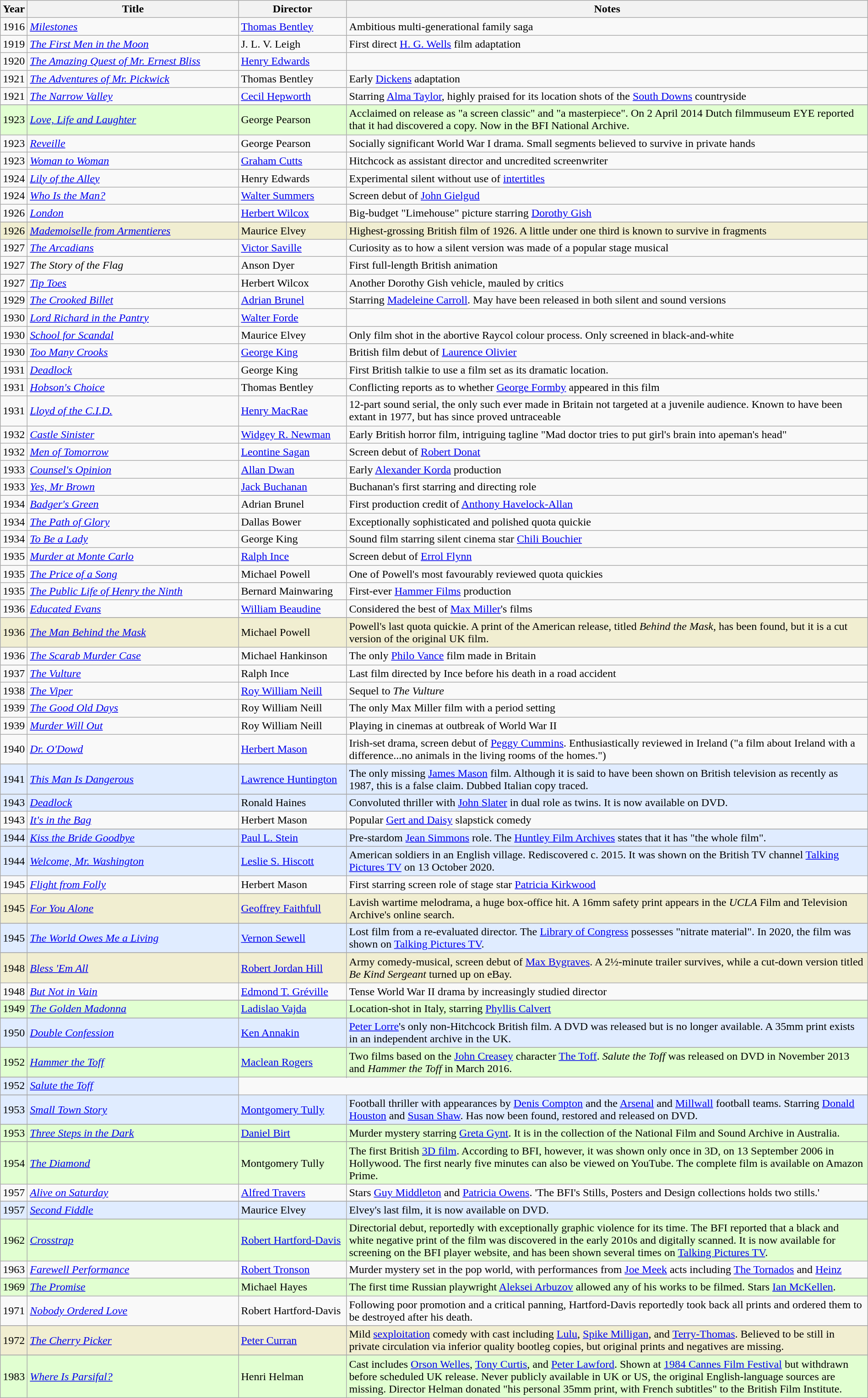<table class="sortable wikitable" width="100%">
<tr>
<th>Year</th>
<th width="300px">Title</th>
<th width="150px">Director</th>
<th class="unsortable">Notes</th>
</tr>
<tr>
<td>1916</td>
<td><em><a href='#'>Milestones</a></em></td>
<td> <a href='#'>Thomas Bentley</a></td>
<td>Ambitious multi-generational family saga</td>
</tr>
<tr>
<td>1919</td>
<td> <em><a href='#'>The First Men in the Moon</a></em></td>
<td> J. L. V. Leigh</td>
<td>First direct <a href='#'>H. G. Wells</a> film adaptation</td>
</tr>
<tr>
<td>1920</td>
<td> <em><a href='#'>The Amazing Quest of Mr. Ernest Bliss</a></em></td>
<td> <a href='#'>Henry Edwards</a></td>
<td></td>
</tr>
<tr>
<td>1921</td>
<td> <em><a href='#'>The Adventures of Mr. Pickwick</a></em></td>
<td> Thomas Bentley</td>
<td>Early <a href='#'>Dickens</a> adaptation</td>
</tr>
<tr>
<td>1921</td>
<td> <em><a href='#'>The Narrow Valley</a></em></td>
<td> <a href='#'>Cecil Hepworth</a></td>
<td>Starring <a href='#'>Alma Taylor</a>, highly praised for its location shots of the <a href='#'>South Downs</a> countryside</td>
</tr>
<tr>
</tr>
<tr style="background:#E1FFd1;">
<td>1923</td>
<td><em><a href='#'>Love, Life and Laughter</a></em></td>
<td> George Pearson</td>
<td>Acclaimed on release as "a screen classic" and "a masterpiece". On 2 April 2014 Dutch filmmuseum EYE reported that it had discovered a copy. Now in the BFI National Archive.</td>
</tr>
<tr>
<td>1923</td>
<td><em><a href='#'>Reveille</a></em></td>
<td> George Pearson</td>
<td>Socially significant World War I drama.  Small segments believed to survive in private hands</td>
</tr>
<tr>
<td>1923</td>
<td><em><a href='#'>Woman to Woman</a></em></td>
<td> <a href='#'>Graham Cutts</a></td>
<td>Hitchcock as assistant director and uncredited screenwriter</td>
</tr>
<tr>
<td>1924</td>
<td><em><a href='#'>Lily of the Alley</a></em></td>
<td> Henry Edwards</td>
<td>Experimental silent without use of <a href='#'>intertitles</a></td>
</tr>
<tr>
<td>1924</td>
<td><em><a href='#'>Who Is the Man?</a></em></td>
<td> <a href='#'>Walter Summers</a></td>
<td>Screen debut of <a href='#'>John Gielgud</a></td>
</tr>
<tr>
<td>1926</td>
<td><em><a href='#'>London</a></em></td>
<td> <a href='#'>Herbert Wilcox</a></td>
<td>Big-budget "Limehouse" picture starring <a href='#'>Dorothy Gish</a></td>
</tr>
<tr>
</tr>
<tr style="background:#F1EEd1;">
<td>1926</td>
<td><em><a href='#'>Mademoiselle from Armentieres</a></em></td>
<td> Maurice Elvey</td>
<td>Highest-grossing British film of 1926. A little under one third is known to survive in fragments</td>
</tr>
<tr>
<td>1927</td>
<td> <em><a href='#'>The Arcadians</a></em></td>
<td> <a href='#'>Victor Saville</a></td>
<td>Curiosity as to how a silent version was made of a popular stage musical</td>
</tr>
<tr>
<td>1927</td>
<td> <em>The Story of the Flag</em></td>
<td> Anson Dyer</td>
<td>First full-length British animation</td>
</tr>
<tr>
<td>1927</td>
<td><em><a href='#'>Tip Toes</a></em></td>
<td> Herbert Wilcox</td>
<td>Another Dorothy Gish vehicle, mauled by critics</td>
</tr>
<tr>
<td>1929</td>
<td> <em><a href='#'>The Crooked Billet</a></em></td>
<td> <a href='#'>Adrian Brunel</a></td>
<td>Starring <a href='#'>Madeleine Carroll</a>. May have been released in both silent and sound versions</td>
</tr>
<tr>
<td>1930</td>
<td><em><a href='#'>Lord Richard in the Pantry</a></em></td>
<td> <a href='#'>Walter Forde</a></td>
<td></td>
</tr>
<tr>
<td>1930</td>
<td><em><a href='#'>School for Scandal</a></em></td>
<td> Maurice Elvey</td>
<td>Only film shot in the abortive Raycol colour process.  Only screened in black-and-white</td>
</tr>
<tr>
<td>1930</td>
<td><em><a href='#'>Too Many Crooks</a></em></td>
<td> <a href='#'>George King</a></td>
<td>British film debut of <a href='#'>Laurence Olivier</a></td>
</tr>
<tr>
<td>1931</td>
<td><em><a href='#'>Deadlock</a></em></td>
<td> George King</td>
<td>First British talkie to use a film set as its dramatic location.</td>
</tr>
<tr>
<td>1931</td>
<td><em><a href='#'>Hobson's Choice</a></em></td>
<td> Thomas Bentley</td>
<td>Conflicting reports as to whether <a href='#'>George Formby</a> appeared in this film</td>
</tr>
<tr>
<td>1931</td>
<td><em><a href='#'>Lloyd of the C.I.D.</a></em></td>
<td> <a href='#'>Henry MacRae</a></td>
<td>12-part sound serial, the only such ever made in Britain not targeted at a juvenile audience.  Known to have been extant in 1977, but has since proved untraceable</td>
</tr>
<tr>
<td>1932</td>
<td><em><a href='#'>Castle Sinister</a></em></td>
<td> <a href='#'>Widgey R. Newman</a></td>
<td>Early British horror film, intriguing tagline "Mad doctor tries to put girl's brain into apeman's head"</td>
</tr>
<tr>
<td>1932</td>
<td><em><a href='#'>Men of Tomorrow</a></em></td>
<td> <a href='#'>Leontine Sagan</a></td>
<td>Screen debut of <a href='#'>Robert Donat</a></td>
</tr>
<tr>
<td>1933</td>
<td><em><a href='#'>Counsel's Opinion</a></em></td>
<td> <a href='#'>Allan Dwan</a></td>
<td>Early <a href='#'>Alexander Korda</a> production</td>
</tr>
<tr>
<td>1933</td>
<td><em><a href='#'>Yes, Mr Brown</a></em></td>
<td> <a href='#'>Jack Buchanan</a></td>
<td>Buchanan's first starring and directing role</td>
</tr>
<tr>
<td>1934</td>
<td><em><a href='#'>Badger's Green</a></em></td>
<td> Adrian Brunel</td>
<td>First production credit of <a href='#'>Anthony Havelock-Allan</a></td>
</tr>
<tr>
<td>1934</td>
<td> <em><a href='#'>The Path of Glory</a></em></td>
<td> Dallas Bower</td>
<td>Exceptionally sophisticated and polished quota quickie</td>
</tr>
<tr>
<td>1934</td>
<td><em><a href='#'>To Be a Lady</a></em></td>
<td> George King</td>
<td>Sound film starring silent cinema star <a href='#'>Chili Bouchier</a></td>
</tr>
<tr>
<td>1935</td>
<td><em><a href='#'>Murder at Monte Carlo</a></em></td>
<td> <a href='#'>Ralph Ince</a></td>
<td>Screen debut of <a href='#'>Errol Flynn</a></td>
</tr>
<tr>
<td>1935</td>
<td> <em><a href='#'>The Price of a Song</a></em></td>
<td> Michael Powell</td>
<td>One of Powell's most favourably reviewed quota quickies</td>
</tr>
<tr>
<td>1935</td>
<td> <em><a href='#'>The Public Life of Henry the Ninth</a></em></td>
<td> Bernard Mainwaring</td>
<td>First-ever <a href='#'>Hammer Films</a> production</td>
</tr>
<tr>
<td>1936</td>
<td><em><a href='#'>Educated Evans</a></em></td>
<td> <a href='#'>William Beaudine</a></td>
<td>Considered the best of <a href='#'>Max Miller</a>'s films</td>
</tr>
<tr>
</tr>
<tr style="background:#F1EEd1;">
<td>1936</td>
<td> <em><a href='#'>The Man Behind the Mask</a></em></td>
<td> Michael Powell</td>
<td>Powell's last quota quickie. A print of the American release, titled <em>Behind the Mask</em>, has been found, but it is a cut version of the original UK film.</td>
</tr>
<tr>
<td>1936</td>
<td> <em><a href='#'>The Scarab Murder Case</a></em></td>
<td> Michael Hankinson</td>
<td>The only <a href='#'>Philo Vance</a> film made in Britain</td>
</tr>
<tr>
<td>1937</td>
<td> <em><a href='#'>The Vulture</a></em></td>
<td> Ralph Ince</td>
<td>Last film directed by Ince before his death in a road accident</td>
</tr>
<tr>
<td>1938</td>
<td> <em><a href='#'>The Viper</a></em></td>
<td> <a href='#'>Roy William Neill</a></td>
<td>Sequel to <em>The Vulture</em></td>
</tr>
<tr>
<td>1939</td>
<td> <em><a href='#'>The Good Old Days</a></em></td>
<td> Roy William Neill</td>
<td>The only Max Miller film with a period setting</td>
</tr>
<tr>
<td>1939</td>
<td><em><a href='#'>Murder Will Out</a></em></td>
<td> Roy William Neill</td>
<td>Playing in cinemas at outbreak of World War II</td>
</tr>
<tr>
<td>1940</td>
<td><em><a href='#'>Dr. O'Dowd</a></em></td>
<td> <a href='#'>Herbert Mason</a></td>
<td>Irish-set drama, screen debut of <a href='#'>Peggy Cummins</a>.  Enthusiastically reviewed in Ireland ("a film about Ireland with a difference...no animals in the living rooms of the homes.")</td>
</tr>
<tr>
</tr>
<tr style="background:#e0ecff;">
<td>1941</td>
<td><em><a href='#'>This Man Is Dangerous</a></em></td>
<td> <a href='#'>Lawrence Huntington</a></td>
<td>The only missing <a href='#'>James Mason</a> film. Although it is said to have been shown on British television as recently as 1987, this is a false claim. Dubbed Italian copy traced.</td>
</tr>
<tr>
</tr>
<tr style="background:#e0ecff;">
<td>1943</td>
<td><em><a href='#'>Deadlock</a></em></td>
<td> Ronald Haines</td>
<td>Convoluted thriller with <a href='#'>John Slater</a> in dual role as twins. It is now available on DVD.</td>
</tr>
<tr>
<td>1943</td>
<td><em><a href='#'>It's in the Bag</a></em></td>
<td> Herbert Mason</td>
<td>Popular <a href='#'>Gert and Daisy</a> slapstick comedy</td>
</tr>
<tr>
</tr>
<tr style="background:#e0ecff;">
<td>1944</td>
<td><em><a href='#'>Kiss the Bride Goodbye</a></em></td>
<td> <a href='#'>Paul L. Stein</a></td>
<td>Pre-stardom <a href='#'>Jean Simmons</a> role. The <a href='#'>Huntley Film Archives</a> states that it has "the whole film".</td>
</tr>
<tr>
</tr>
<tr style="background:#e0ecff;">
<td>1944</td>
<td><em><a href='#'>Welcome, Mr. Washington</a></em></td>
<td> <a href='#'>Leslie S. Hiscott</a></td>
<td>American soldiers in an English village. Rediscovered c. 2015. It was shown on the British TV channel <a href='#'>Talking Pictures TV</a> on 13 October 2020.</td>
</tr>
<tr>
<td>1945</td>
<td><em><a href='#'>Flight from Folly</a></em></td>
<td> Herbert Mason</td>
<td>First starring screen role of stage star <a href='#'>Patricia Kirkwood</a></td>
</tr>
<tr>
</tr>
<tr style="background:#F1EEd1;">
<td>1945</td>
<td><em><a href='#'>For You Alone</a></em></td>
<td> <a href='#'>Geoffrey Faithfull</a></td>
<td>Lavish wartime melodrama, a huge box-office hit. A 16mm safety print appears in the <em>UCLA</em> Film and Television Archive's online search.</td>
</tr>
<tr>
</tr>
<tr style="background:#e0ecff;">
<td>1945</td>
<td> <em><a href='#'>The World Owes Me a Living</a></em></td>
<td> <a href='#'>Vernon Sewell</a></td>
<td>Lost film from a re-evaluated director. The <a href='#'>Library of Congress</a> possesses "nitrate material". In 2020, the film was shown on <a href='#'>Talking Pictures TV</a>.</td>
</tr>
<tr>
</tr>
<tr style="background:#F1EEd1;">
<td>1948</td>
<td><em><a href='#'>Bless 'Em All</a></em></td>
<td> <a href='#'>Robert Jordan Hill</a></td>
<td>Army comedy-musical, screen debut of <a href='#'>Max Bygraves</a>. A 2½-minute trailer survives, while a cut-down version titled <em>Be Kind Sergeant</em> turned up on eBay.</td>
</tr>
<tr>
<td>1948</td>
<td><em><a href='#'>But Not in Vain</a></em></td>
<td> <a href='#'>Edmond T. Gréville</a></td>
<td>Tense World War II drama by increasingly studied director</td>
</tr>
<tr>
</tr>
<tr style="background:#E1FFd1;">
<td>1949</td>
<td> <em><a href='#'>The Golden Madonna</a></em></td>
<td> <a href='#'>Ladislao Vajda</a></td>
<td>Location-shot in Italy, starring <a href='#'>Phyllis Calvert</a></td>
</tr>
<tr>
</tr>
<tr style="background:#e0ecff;">
<td>1950</td>
<td><em><a href='#'>Double Confession</a></em></td>
<td> <a href='#'>Ken Annakin</a></td>
<td><a href='#'>Peter Lorre</a>'s only non-Hitchcock British film. A DVD was released but is no longer available. A 35mm print exists in an independent archive in the UK.</td>
</tr>
<tr>
</tr>
<tr style="background:#E1FFd1;">
<td>1952</td>
<td><em><a href='#'>Hammer the Toff</a></em></td>
<td rowspan="2"> <a href='#'>Maclean Rogers</a></td>
<td rowspan="2">Two films based on the <a href='#'>John Creasey</a> character <a href='#'>The Toff</a>. <em>Salute the Toff</em> was released on DVD in November 2013 and <em>Hammer the Toff</em> in March 2016.</td>
</tr>
<tr>
</tr>
<tr style="background:#e0ecff;">
<td>1952</td>
<td><em><a href='#'>Salute the Toff</a></em></td>
</tr>
<tr>
</tr>
<tr style="background:#e0ecff;">
<td>1953</td>
<td><em><a href='#'>Small Town Story</a></em></td>
<td> <a href='#'>Montgomery Tully</a></td>
<td>Football thriller with appearances by <a href='#'>Denis Compton</a> and the <a href='#'>Arsenal</a> and <a href='#'>Millwall</a> football teams. Starring <a href='#'>Donald Houston</a> and <a href='#'>Susan Shaw</a>. Has now been found, restored and released on DVD.</td>
</tr>
<tr>
</tr>
<tr style="background:#E1FFd1;">
<td>1953</td>
<td><em><a href='#'>Three Steps in the Dark</a></em></td>
<td> <a href='#'>Daniel Birt</a></td>
<td>Murder mystery starring <a href='#'>Greta Gynt</a>. It is in the collection of the National Film and Sound Archive in Australia.</td>
</tr>
<tr>
</tr>
<tr style="background:#E1FFd1;">
<td>1954</td>
<td> <em><a href='#'>The Diamond</a></em></td>
<td> Montgomery Tully</td>
<td>The first British <a href='#'>3D film</a>. According to BFI, however, it was shown only once in 3D, on 13 September 2006 in Hollywood. The first nearly five minutes can also be viewed on YouTube. The complete film is available on Amazon Prime.</td>
</tr>
<tr>
<td>1957</td>
<td><em><a href='#'>Alive on Saturday</a></em></td>
<td> <a href='#'>Alfred Travers</a></td>
<td>Stars <a href='#'>Guy Middleton</a> and <a href='#'>Patricia Owens</a>. 'The BFI's Stills, Posters and Design collections holds two stills.'</td>
</tr>
<tr>
</tr>
<tr style="background:#e0ecff;">
<td>1957</td>
<td><em><a href='#'>Second Fiddle</a></em></td>
<td> Maurice Elvey</td>
<td>Elvey's last film, it is now available on DVD.</td>
</tr>
<tr>
</tr>
<tr style="background:#E1FFd1;">
<td>1962</td>
<td><em><a href='#'>Crosstrap</a></em></td>
<td> <a href='#'>Robert Hartford-Davis</a></td>
<td>Directorial debut, reportedly with exceptionally graphic violence for its time. The BFI reported that a black and white negative print of the film was discovered in the early 2010s and digitally scanned. It is now available for screening on the BFI player website, and has been shown several times on <a href='#'>Talking Pictures TV</a>.</td>
</tr>
<tr>
<td>1963</td>
<td><em><a href='#'>Farewell Performance</a></em></td>
<td> <a href='#'>Robert Tronson</a></td>
<td>Murder mystery set in the pop world, with performances from <a href='#'>Joe Meek</a> acts including <a href='#'>The Tornados</a> and <a href='#'>Heinz</a></td>
</tr>
<tr>
</tr>
<tr style="background:#E1FFd1;">
<td>1969</td>
<td> <em><a href='#'>The Promise</a></em></td>
<td> Michael Hayes</td>
<td>The first time Russian playwright <a href='#'>Aleksei Arbuzov</a> allowed any of his works to be filmed. Stars <a href='#'>Ian McKellen</a>.</td>
</tr>
<tr>
<td>1971</td>
<td><em><a href='#'>Nobody Ordered Love</a></em></td>
<td> Robert Hartford-Davis</td>
<td>Following poor promotion and a critical panning, Hartford-Davis reportedly took back all prints and ordered them to be destroyed after his death.</td>
</tr>
<tr>
</tr>
<tr style="background:#F1EEd1;">
<td>1972</td>
<td> <em><a href='#'>The Cherry Picker</a></em></td>
<td> <a href='#'>Peter Curran</a></td>
<td>Mild <a href='#'>sexploitation</a> comedy with cast including <a href='#'>Lulu</a>, <a href='#'>Spike Milligan</a>, and <a href='#'>Terry-Thomas</a>.  Believed to be still in private circulation via inferior quality bootleg copies, but original prints and negatives are missing.</td>
</tr>
<tr>
</tr>
<tr style="background:#E1FFd1;">
<td>1983</td>
<td><em><a href='#'>Where Is Parsifal?</a></em></td>
<td> Henri Helman</td>
<td>Cast includes <a href='#'>Orson Welles</a>, <a href='#'>Tony Curtis</a>, and <a href='#'>Peter Lawford</a>.  Shown at <a href='#'>1984 Cannes Film Festival</a> but withdrawn before scheduled UK release.  Never publicly available in UK or US, the original English-language sources are missing. Director Helman donated "his personal 35mm print, with French subtitles" to the British Film Institute.</td>
</tr>
</table>
